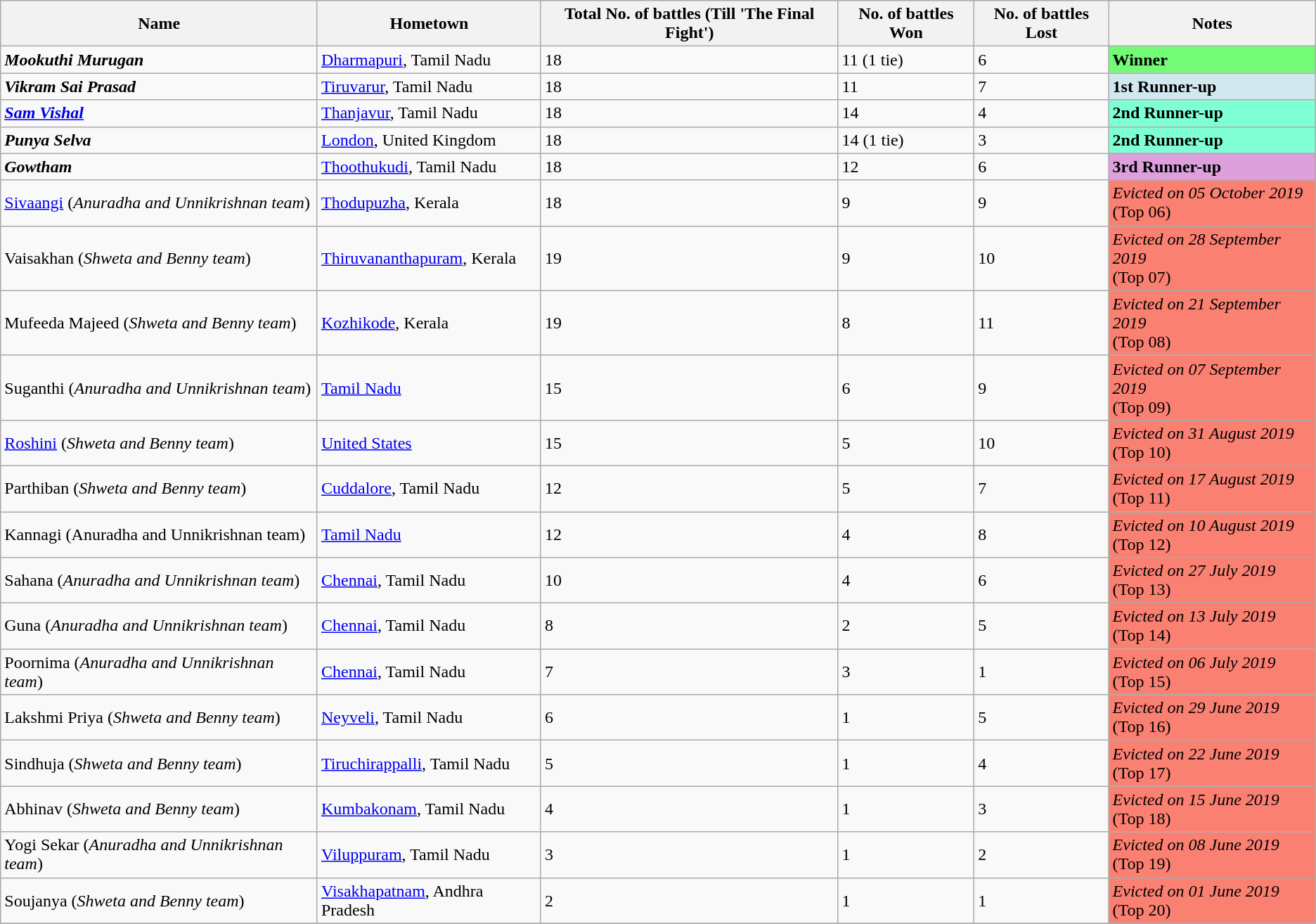<table class="wikitable sortable">
<tr>
<th>Name</th>
<th>Hometown</th>
<th>Total No. of battles (Till 'The Final Fight')</th>
<th>No. of battles Won</th>
<th>No. of battles Lost</th>
<th>Notes</th>
</tr>
<tr>
<td><strong><em>Mookuthi Murugan</em></strong></td>
<td><a href='#'>Dharmapuri</a>, Tamil Nadu</td>
<td>18</td>
<td>11 (1 tie)</td>
<td>6</td>
<td style="background:#73FB76;"><strong>Winner</strong></td>
</tr>
<tr>
<td><strong><em>Vikram Sai Prasad</em></strong></td>
<td><a href='#'>Tiruvarur</a>, Tamil Nadu</td>
<td>18</td>
<td>11</td>
<td>7</td>
<td style="background:#D1E8EF;"><strong>1st Runner-up</strong></td>
</tr>
<tr>
<td><strong><em><a href='#'>Sam Vishal</a></em></strong></td>
<td><a href='#'>Thanjavur</a>, Tamil Nadu</td>
<td>18</td>
<td>14</td>
<td>4</td>
<td style="background:#7FFFD4;"><strong>2nd Runner-up</strong></td>
</tr>
<tr>
<td><strong><em>Punya Selva</em></strong></td>
<td><a href='#'>London</a>, United Kingdom</td>
<td>18</td>
<td>14 (1 tie)</td>
<td>3</td>
<td style="background:#7FFFD4;"><strong>2nd Runner-up</strong></td>
</tr>
<tr>
<td><strong><em>Gowtham</em></strong></td>
<td><a href='#'>Thoothukudi</a>, Tamil Nadu</td>
<td>18</td>
<td>12</td>
<td>6</td>
<td style="background:#DDA0DD;"><strong>3rd Runner-up</strong></td>
</tr>
<tr>
<td><a href='#'>Sivaangi</a> (<em>Anuradha and Unnikrishnan team</em>)</td>
<td><a href='#'>Thodupuzha</a>, Kerala</td>
<td>18</td>
<td>9</td>
<td>9</td>
<td style="background:salmon"><em>Evicted on 05 October 2019</em><br>(Top 06)</td>
</tr>
<tr>
<td>Vaisakhan (<em>Shweta and Benny team</em>)</td>
<td><a href='#'>Thiruvananthapuram</a>, Kerala</td>
<td>19</td>
<td>9</td>
<td>10</td>
<td style="background:salmon"><em>Evicted on 28 September 2019</em><br>(Top 07)</td>
</tr>
<tr>
<td>Mufeeda Majeed (<em>Shweta and Benny team</em>)</td>
<td><a href='#'>Kozhikode</a>, Kerala</td>
<td>19</td>
<td>8</td>
<td>11</td>
<td style="background:salmon"><em>Evicted on 21 September 2019</em><br>(Top 08)</td>
</tr>
<tr>
<td>Suganthi (<em>Anuradha and Unnikrishnan team</em>)</td>
<td><a href='#'>Tamil Nadu</a></td>
<td>15</td>
<td>6</td>
<td>9</td>
<td style="background:salmon"><em>Evicted on 07 September 2019</em><br>(Top 09)</td>
</tr>
<tr>
<td><a href='#'>Roshini</a> (<em>Shweta and Benny team</em>)</td>
<td><a href='#'>United States</a></td>
<td>15</td>
<td>5</td>
<td>10</td>
<td style="background:salmon"><em>Evicted on 31 August 2019</em><br>(Top 10)</td>
</tr>
<tr>
<td>Parthiban (<em>Shweta and Benny team</em>)</td>
<td><a href='#'>Cuddalore</a>, Tamil Nadu</td>
<td>12</td>
<td>5</td>
<td>7</td>
<td style="background:salmon"><em>Evicted on 17 August 2019</em><br>(Top 11)</td>
</tr>
<tr>
<td>Kannagi (Anuradha and Unnikrishnan team)</td>
<td><a href='#'>Tamil Nadu</a></td>
<td>12</td>
<td>4</td>
<td>8</td>
<td style="background:salmon"><em>Evicted on 10 August 2019</em><br>(Top 12)</td>
</tr>
<tr>
<td>Sahana (<em>Anuradha and Unnikrishnan team</em>)</td>
<td><a href='#'>Chennai</a>, Tamil Nadu</td>
<td>10</td>
<td>4</td>
<td>6</td>
<td style="background:salmon"><em>Evicted on 27 July 2019</em><br>(Top 13)</td>
</tr>
<tr>
<td>Guna (<em>Anuradha and Unnikrishnan team</em>)</td>
<td><a href='#'>Chennai</a>, Tamil Nadu</td>
<td>8</td>
<td>2</td>
<td>5</td>
<td style="background:salmon"><em>Evicted on 13 July 2019</em><br>(Top 14)</td>
</tr>
<tr>
<td>Poornima (<em>Anuradha and Unnikrishnan team</em>)</td>
<td><a href='#'>Chennai</a>, Tamil Nadu</td>
<td>7</td>
<td>3</td>
<td>1</td>
<td style="background:salmon"><em>Evicted on 06 July 2019</em><br>(Top 15)</td>
</tr>
<tr>
<td>Lakshmi Priya (<em>Shweta and Benny team</em>)</td>
<td><a href='#'>Neyveli</a>, Tamil Nadu</td>
<td>6</td>
<td>1</td>
<td>5</td>
<td style="background:salmon"><em>Evicted on 29 June 2019</em><br>(Top 16)</td>
</tr>
<tr>
<td>Sindhuja (<em>Shweta and Benny team</em>)</td>
<td><a href='#'>Tiruchirappalli</a>, Tamil Nadu</td>
<td>5</td>
<td>1</td>
<td>4</td>
<td style="background:salmon"><em>Evicted on 22 June 2019</em><br>(Top 17)</td>
</tr>
<tr>
<td>Abhinav (<em>Shweta and Benny team</em>)</td>
<td><a href='#'>Kumbakonam</a>, Tamil Nadu</td>
<td>4</td>
<td>1</td>
<td>3</td>
<td style="background:salmon"><em>Evicted on 15 June 2019</em><br>(Top 18)</td>
</tr>
<tr>
<td>Yogi Sekar (<em>Anuradha and Unnikrishnan team</em>)</td>
<td><a href='#'>Viluppuram</a>, Tamil Nadu</td>
<td>3</td>
<td>1</td>
<td>2</td>
<td style="background:salmon"><em>Evicted on 08 June 2019</em><br>(Top 19)</td>
</tr>
<tr>
<td>Soujanya (<em>Shweta and Benny team</em>)</td>
<td><a href='#'>Visakhapatnam</a>, Andhra Pradesh</td>
<td>2</td>
<td>1</td>
<td>1</td>
<td style="background:salmon"><em>Evicted on 01 June 2019</em><br>(Top 20)</td>
</tr>
<tr>
</tr>
</table>
